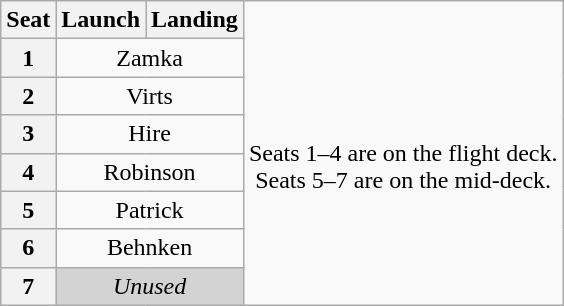<table class="wikitable" style="text-align:center">
<tr>
<th>Seat</th>
<th>Launch</th>
<th>Landing</th>
<td rowspan=8><br>Seats 1–4 are on the flight deck.<br>Seats 5–7 are on the mid-deck.</td>
</tr>
<tr>
<th>1</th>
<td colspan=2>Zamka</td>
</tr>
<tr>
<th>2</th>
<td colspan=2>Virts</td>
</tr>
<tr>
<th>3</th>
<td colspan=2>Hire</td>
</tr>
<tr>
<th>4</th>
<td colspan=2>Robinson</td>
</tr>
<tr>
<th>5</th>
<td colspan=2>Patrick</td>
</tr>
<tr>
<th>6</th>
<td colspan=2>Behnken</td>
</tr>
<tr>
<th>7</th>
<td colspan=2 style="background-color:lightgray"><em>Unused</em></td>
</tr>
</table>
